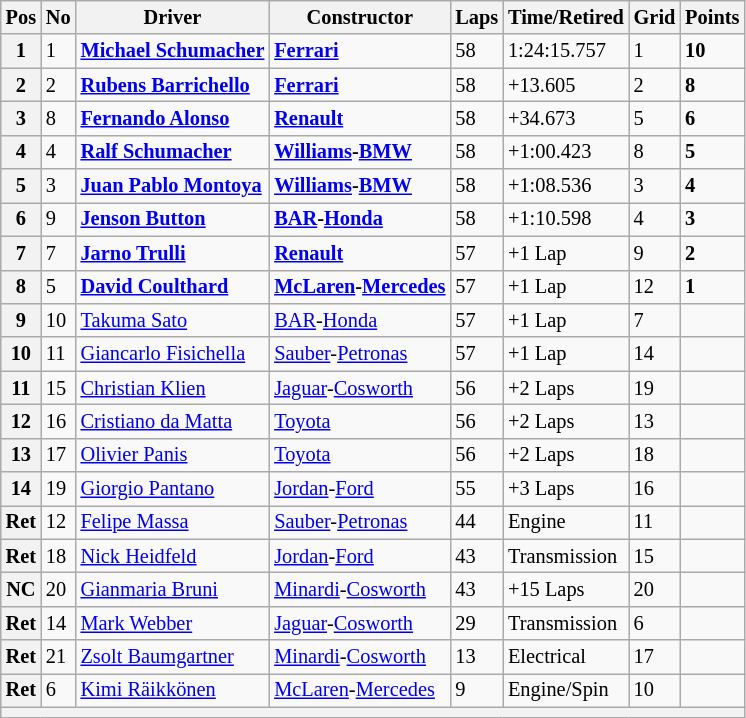<table class="wikitable" style="font-size: 85%">
<tr>
<th>Pos</th>
<th>No</th>
<th>Driver</th>
<th>Constructor</th>
<th>Laps</th>
<th>Time/Retired</th>
<th>Grid</th>
<th>Points</th>
</tr>
<tr>
<th>1</th>
<td>1</td>
<td> <strong><a href='#'>Michael Schumacher</a></strong></td>
<td><strong><a href='#'>Ferrari</a></strong></td>
<td>58</td>
<td>1:24:15.757</td>
<td>1</td>
<td><strong>10</strong></td>
</tr>
<tr>
<th>2</th>
<td>2</td>
<td> <strong><a href='#'>Rubens Barrichello</a></strong></td>
<td><strong><a href='#'>Ferrari</a></strong></td>
<td>58</td>
<td>+13.605</td>
<td>2</td>
<td><strong>8</strong></td>
</tr>
<tr>
<th>3</th>
<td>8</td>
<td> <strong><a href='#'>Fernando Alonso</a></strong></td>
<td><strong><a href='#'>Renault</a></strong></td>
<td>58</td>
<td>+34.673</td>
<td>5</td>
<td><strong>6</strong></td>
</tr>
<tr>
<th>4</th>
<td>4</td>
<td> <strong><a href='#'>Ralf Schumacher</a></strong></td>
<td><strong><a href='#'>Williams</a>-<a href='#'>BMW</a></strong></td>
<td>58</td>
<td>+1:00.423</td>
<td>8</td>
<td><strong>5</strong></td>
</tr>
<tr>
<th>5</th>
<td>3</td>
<td> <strong><a href='#'>Juan Pablo Montoya</a></strong></td>
<td><strong><a href='#'>Williams</a>-<a href='#'>BMW</a></strong></td>
<td>58</td>
<td>+1:08.536</td>
<td>3</td>
<td><strong>4</strong></td>
</tr>
<tr>
<th>6</th>
<td>9</td>
<td> <strong><a href='#'>Jenson Button</a></strong></td>
<td><strong><a href='#'>BAR</a>-<a href='#'>Honda</a></strong></td>
<td>58</td>
<td>+1:10.598</td>
<td>4</td>
<td><strong>3</strong></td>
</tr>
<tr>
<th>7</th>
<td>7</td>
<td> <strong><a href='#'>Jarno Trulli</a></strong></td>
<td><strong><a href='#'>Renault</a></strong></td>
<td>57</td>
<td>+1 Lap</td>
<td>9</td>
<td><strong>2</strong></td>
</tr>
<tr>
<th>8</th>
<td>5</td>
<td> <strong><a href='#'>David Coulthard</a></strong></td>
<td><strong><a href='#'>McLaren</a>-<a href='#'>Mercedes</a></strong></td>
<td>57</td>
<td>+1 Lap</td>
<td>12</td>
<td><strong>1</strong></td>
</tr>
<tr>
<th>9</th>
<td>10</td>
<td> <a href='#'>Takuma Sato</a></td>
<td><a href='#'>BAR</a>-<a href='#'>Honda</a></td>
<td>57</td>
<td>+1 Lap</td>
<td>7</td>
<td></td>
</tr>
<tr>
<th>10</th>
<td>11</td>
<td> <a href='#'>Giancarlo Fisichella</a></td>
<td><a href='#'>Sauber</a>-<a href='#'>Petronas</a></td>
<td>57</td>
<td>+1 Lap</td>
<td>14</td>
<td></td>
</tr>
<tr>
<th>11</th>
<td>15</td>
<td> <a href='#'>Christian Klien</a></td>
<td><a href='#'>Jaguar</a>-<a href='#'>Cosworth</a></td>
<td>56</td>
<td>+2 Laps</td>
<td>19</td>
<td></td>
</tr>
<tr>
<th>12</th>
<td>16</td>
<td> <a href='#'>Cristiano da Matta</a></td>
<td><a href='#'>Toyota</a></td>
<td>56</td>
<td>+2 Laps</td>
<td>13</td>
<td></td>
</tr>
<tr>
<th>13</th>
<td>17</td>
<td> <a href='#'>Olivier Panis</a></td>
<td><a href='#'>Toyota</a></td>
<td>56</td>
<td>+2 Laps</td>
<td>18</td>
<td></td>
</tr>
<tr>
<th>14</th>
<td>19</td>
<td> <a href='#'>Giorgio Pantano</a></td>
<td><a href='#'>Jordan</a>-<a href='#'>Ford</a></td>
<td>55</td>
<td>+3 Laps</td>
<td>16</td>
<td></td>
</tr>
<tr>
<th>Ret</th>
<td>12</td>
<td> <a href='#'>Felipe Massa</a></td>
<td><a href='#'>Sauber</a>-<a href='#'>Petronas</a></td>
<td>44</td>
<td>Engine</td>
<td>11</td>
<td></td>
</tr>
<tr>
<th>Ret</th>
<td>18</td>
<td> <a href='#'>Nick Heidfeld</a></td>
<td><a href='#'>Jordan</a>-<a href='#'>Ford</a></td>
<td>43</td>
<td>Transmission</td>
<td>15</td>
<td></td>
</tr>
<tr>
<th>NC</th>
<td>20</td>
<td> <a href='#'>Gianmaria Bruni</a></td>
<td><a href='#'>Minardi</a>-<a href='#'>Cosworth</a></td>
<td>43</td>
<td>+15 Laps</td>
<td>20</td>
<td></td>
</tr>
<tr>
<th>Ret</th>
<td>14</td>
<td> <a href='#'>Mark Webber</a></td>
<td><a href='#'>Jaguar</a>-<a href='#'>Cosworth</a></td>
<td>29</td>
<td>Transmission</td>
<td>6</td>
<td></td>
</tr>
<tr>
<th>Ret</th>
<td>21</td>
<td> <a href='#'>Zsolt Baumgartner</a></td>
<td><a href='#'>Minardi</a>-<a href='#'>Cosworth</a></td>
<td>13</td>
<td>Electrical</td>
<td>17</td>
<td></td>
</tr>
<tr>
<th>Ret</th>
<td>6</td>
<td> <a href='#'>Kimi Räikkönen</a></td>
<td><a href='#'>McLaren</a>-<a href='#'>Mercedes</a></td>
<td>9</td>
<td>Engine/Spin</td>
<td>10</td>
<td></td>
</tr>
<tr>
<th colspan="8"></th>
</tr>
</table>
